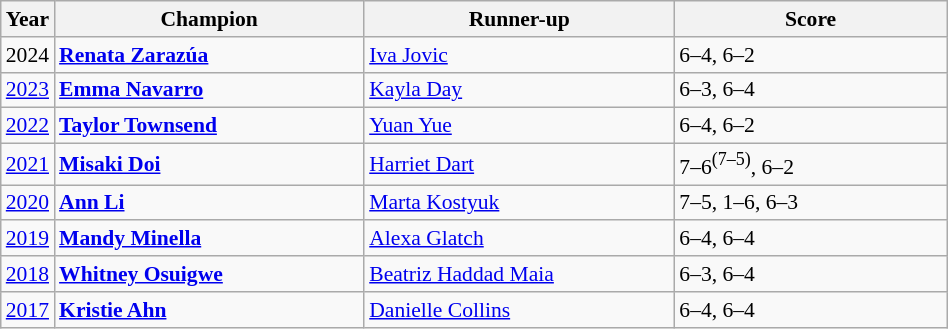<table class="wikitable" style="font-size:90%">
<tr>
<th>Year</th>
<th width="200">Champion</th>
<th width="200">Runner-up</th>
<th width="175">Score</th>
</tr>
<tr>
<td>2024</td>
<td> <strong><a href='#'>Renata Zarazúa</a></strong></td>
<td> <a href='#'>Iva Jovic</a></td>
<td>6–4, 6–2</td>
</tr>
<tr>
<td><a href='#'>2023</a></td>
<td> <strong><a href='#'>Emma Navarro</a></strong></td>
<td> <a href='#'>Kayla Day</a></td>
<td>6–3, 6–4</td>
</tr>
<tr>
<td><a href='#'>2022</a></td>
<td> <strong><a href='#'>Taylor Townsend</a></strong></td>
<td> <a href='#'>Yuan Yue</a></td>
<td>6–4, 6–2</td>
</tr>
<tr>
<td><a href='#'>2021</a></td>
<td> <strong><a href='#'>Misaki Doi</a></strong></td>
<td> <a href='#'>Harriet Dart</a></td>
<td>7–6<sup>(7–5)</sup>, 6–2</td>
</tr>
<tr>
<td><a href='#'>2020</a></td>
<td> <strong><a href='#'>Ann Li</a></strong></td>
<td> <a href='#'>Marta Kostyuk</a></td>
<td>7–5, 1–6, 6–3</td>
</tr>
<tr>
<td><a href='#'>2019</a></td>
<td> <strong><a href='#'>Mandy Minella</a></strong></td>
<td> <a href='#'>Alexa Glatch</a></td>
<td>6–4, 6–4</td>
</tr>
<tr>
<td><a href='#'>2018</a></td>
<td> <strong><a href='#'>Whitney Osuigwe</a></strong></td>
<td> <a href='#'>Beatriz Haddad Maia</a></td>
<td>6–3, 6–4</td>
</tr>
<tr>
<td><a href='#'>2017</a></td>
<td> <strong><a href='#'>Kristie Ahn</a></strong></td>
<td> <a href='#'>Danielle Collins</a></td>
<td>6–4, 6–4</td>
</tr>
</table>
